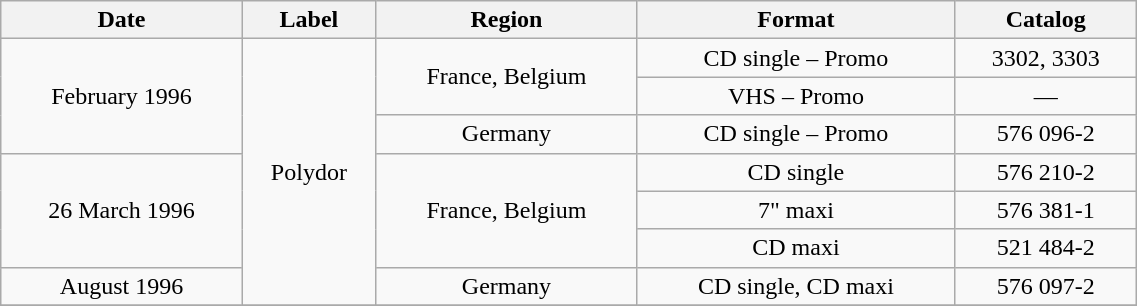<table class="wikitable" width="60%" border="1">
<tr>
<th>Date</th>
<th>Label</th>
<th>Region</th>
<th>Format</th>
<th>Catalog</th>
</tr>
<tr>
<td rowspan=3 align=center>February 1996</td>
<td rowspan=7 align=center>Polydor</td>
<td rowspan=2 align=center>France, Belgium</td>
<td align=center>CD single – Promo</td>
<td align=center>3302, 3303</td>
</tr>
<tr>
<td align=center>VHS – Promo</td>
<td align=center>—</td>
</tr>
<tr>
<td align=center>Germany</td>
<td align=center>CD single – Promo</td>
<td align=center>576 096-2</td>
</tr>
<tr>
<td rowspan=3 align=center>26 March 1996</td>
<td rowspan=3 align=center>France, Belgium</td>
<td align=center>CD single</td>
<td align=center>576 210-2</td>
</tr>
<tr>
<td align=center>7" maxi</td>
<td align=center>576 381-1</td>
</tr>
<tr>
<td align=center>CD maxi</td>
<td align=center>521 484-2</td>
</tr>
<tr>
<td align=center>August 1996</td>
<td align=center>Germany</td>
<td align=center>CD single, CD maxi</td>
<td align=center>576 097-2</td>
</tr>
<tr>
</tr>
</table>
